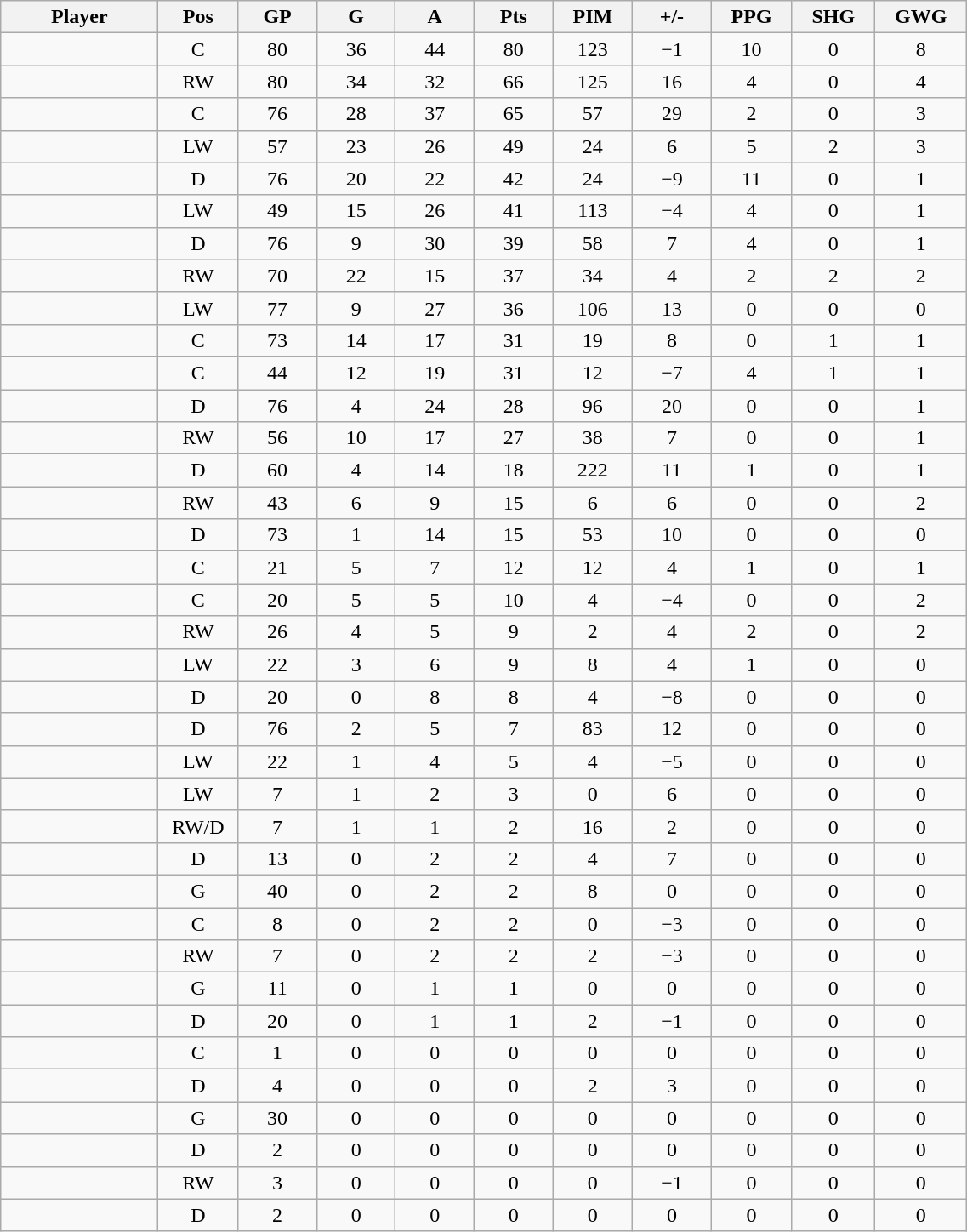<table class="wikitable sortable" width="60%">
<tr ALIGN="center">
<th bgcolor="#DDDDFF" width="10%">Player</th>
<th bgcolor="#DDDDFF" width="3%" title="Position">Pos</th>
<th bgcolor="#DDDDFF" width="5%" title="Games played">GP</th>
<th bgcolor="#DDDDFF" width="5%" title="Goals">G</th>
<th bgcolor="#DDDDFF" width="5%" title="Assists">A</th>
<th bgcolor="#DDDDFF" width="5%" title="Points">Pts</th>
<th bgcolor="#DDDDFF" width="5%" title="Penalties in Minutes">PIM</th>
<th bgcolor="#DDDDFF" width="5%" title="Plus/minus">+/-</th>
<th bgcolor="#DDDDFF" width="5%" title="Power play goals">PPG</th>
<th bgcolor="#DDDDFF" width="5%" title="Short-handed goals">SHG</th>
<th bgcolor="#DDDDFF" width="5%" title="Game-winning goals">GWG</th>
</tr>
<tr align="center">
<td align="right"></td>
<td>C</td>
<td>80</td>
<td>36</td>
<td>44</td>
<td>80</td>
<td>123</td>
<td>−1</td>
<td>10</td>
<td>0</td>
<td>8</td>
</tr>
<tr align="center">
<td align="right"></td>
<td>RW</td>
<td>80</td>
<td>34</td>
<td>32</td>
<td>66</td>
<td>125</td>
<td>16</td>
<td>4</td>
<td>0</td>
<td>4</td>
</tr>
<tr align="center">
<td align="right"></td>
<td>C</td>
<td>76</td>
<td>28</td>
<td>37</td>
<td>65</td>
<td>57</td>
<td>29</td>
<td>2</td>
<td>0</td>
<td>3</td>
</tr>
<tr align="center">
<td align="right"></td>
<td>LW</td>
<td>57</td>
<td>23</td>
<td>26</td>
<td>49</td>
<td>24</td>
<td>6</td>
<td>5</td>
<td>2</td>
<td>3</td>
</tr>
<tr align="center">
<td align="right"></td>
<td>D</td>
<td>76</td>
<td>20</td>
<td>22</td>
<td>42</td>
<td>24</td>
<td>−9</td>
<td>11</td>
<td>0</td>
<td>1</td>
</tr>
<tr align="center">
<td align="right"></td>
<td>LW</td>
<td>49</td>
<td>15</td>
<td>26</td>
<td>41</td>
<td>113</td>
<td>−4</td>
<td>4</td>
<td>0</td>
<td>1</td>
</tr>
<tr align="center">
<td align="right"></td>
<td>D</td>
<td>76</td>
<td>9</td>
<td>30</td>
<td>39</td>
<td>58</td>
<td>7</td>
<td>4</td>
<td>0</td>
<td>1</td>
</tr>
<tr align="center">
<td align="right"></td>
<td>RW</td>
<td>70</td>
<td>22</td>
<td>15</td>
<td>37</td>
<td>34</td>
<td>4</td>
<td>2</td>
<td>2</td>
<td>2</td>
</tr>
<tr align="center">
<td align="right"></td>
<td>LW</td>
<td>77</td>
<td>9</td>
<td>27</td>
<td>36</td>
<td>106</td>
<td>13</td>
<td>0</td>
<td>0</td>
<td>0</td>
</tr>
<tr align="center">
<td align="right"></td>
<td>C</td>
<td>73</td>
<td>14</td>
<td>17</td>
<td>31</td>
<td>19</td>
<td>8</td>
<td>0</td>
<td>1</td>
<td>1</td>
</tr>
<tr align="center">
<td align="right"></td>
<td>C</td>
<td>44</td>
<td>12</td>
<td>19</td>
<td>31</td>
<td>12</td>
<td>−7</td>
<td>4</td>
<td>1</td>
<td>1</td>
</tr>
<tr align="center">
<td align="right"></td>
<td>D</td>
<td>76</td>
<td>4</td>
<td>24</td>
<td>28</td>
<td>96</td>
<td>20</td>
<td>0</td>
<td>0</td>
<td>1</td>
</tr>
<tr align="center">
<td align="right"></td>
<td>RW</td>
<td>56</td>
<td>10</td>
<td>17</td>
<td>27</td>
<td>38</td>
<td>7</td>
<td>0</td>
<td>0</td>
<td>1</td>
</tr>
<tr align="center">
<td align="right"></td>
<td>D</td>
<td>60</td>
<td>4</td>
<td>14</td>
<td>18</td>
<td>222</td>
<td>11</td>
<td>1</td>
<td>0</td>
<td>1</td>
</tr>
<tr align="center">
<td align="right"></td>
<td>RW</td>
<td>43</td>
<td>6</td>
<td>9</td>
<td>15</td>
<td>6</td>
<td>6</td>
<td>0</td>
<td>0</td>
<td>2</td>
</tr>
<tr align="center">
<td align="right"></td>
<td>D</td>
<td>73</td>
<td>1</td>
<td>14</td>
<td>15</td>
<td>53</td>
<td>10</td>
<td>0</td>
<td>0</td>
<td>0</td>
</tr>
<tr align="center">
<td align="right"></td>
<td>C</td>
<td>21</td>
<td>5</td>
<td>7</td>
<td>12</td>
<td>12</td>
<td>4</td>
<td>1</td>
<td>0</td>
<td>1</td>
</tr>
<tr align="center">
<td align="right"></td>
<td>C</td>
<td>20</td>
<td>5</td>
<td>5</td>
<td>10</td>
<td>4</td>
<td>−4</td>
<td>0</td>
<td>0</td>
<td>2</td>
</tr>
<tr align="center">
<td align="right"></td>
<td>RW</td>
<td>26</td>
<td>4</td>
<td>5</td>
<td>9</td>
<td>2</td>
<td>4</td>
<td>2</td>
<td>0</td>
<td>2</td>
</tr>
<tr align="center">
<td align="right"></td>
<td>LW</td>
<td>22</td>
<td>3</td>
<td>6</td>
<td>9</td>
<td>8</td>
<td>4</td>
<td>1</td>
<td>0</td>
<td>0</td>
</tr>
<tr align="center">
<td align="right"></td>
<td>D</td>
<td>20</td>
<td>0</td>
<td>8</td>
<td>8</td>
<td>4</td>
<td>−8</td>
<td>0</td>
<td>0</td>
<td>0</td>
</tr>
<tr align="center">
<td align="right"></td>
<td>D</td>
<td>76</td>
<td>2</td>
<td>5</td>
<td>7</td>
<td>83</td>
<td>12</td>
<td>0</td>
<td>0</td>
<td>0</td>
</tr>
<tr align="center">
<td align="right"></td>
<td>LW</td>
<td>22</td>
<td>1</td>
<td>4</td>
<td>5</td>
<td>4</td>
<td>−5</td>
<td>0</td>
<td>0</td>
<td>0</td>
</tr>
<tr align="center">
<td align="right"></td>
<td>LW</td>
<td>7</td>
<td>1</td>
<td>2</td>
<td>3</td>
<td>0</td>
<td>6</td>
<td>0</td>
<td>0</td>
<td>0</td>
</tr>
<tr align="center">
<td align="right"></td>
<td>RW/D</td>
<td>7</td>
<td>1</td>
<td>1</td>
<td>2</td>
<td>16</td>
<td>2</td>
<td>0</td>
<td>0</td>
<td>0</td>
</tr>
<tr align="center">
<td align="right"></td>
<td>D</td>
<td>13</td>
<td>0</td>
<td>2</td>
<td>2</td>
<td>4</td>
<td>7</td>
<td>0</td>
<td>0</td>
<td>0</td>
</tr>
<tr align="center">
<td align="right"></td>
<td>G</td>
<td>40</td>
<td>0</td>
<td>2</td>
<td>2</td>
<td>8</td>
<td>0</td>
<td>0</td>
<td>0</td>
<td>0</td>
</tr>
<tr align="center">
<td align="right"></td>
<td>C</td>
<td>8</td>
<td>0</td>
<td>2</td>
<td>2</td>
<td>0</td>
<td>−3</td>
<td>0</td>
<td>0</td>
<td>0</td>
</tr>
<tr align="center">
<td align="right"></td>
<td>RW</td>
<td>7</td>
<td>0</td>
<td>2</td>
<td>2</td>
<td>2</td>
<td>−3</td>
<td>0</td>
<td>0</td>
<td>0</td>
</tr>
<tr align="center">
<td align="right"></td>
<td>G</td>
<td>11</td>
<td>0</td>
<td>1</td>
<td>1</td>
<td>0</td>
<td>0</td>
<td>0</td>
<td>0</td>
<td>0</td>
</tr>
<tr align="center">
<td align="right"></td>
<td>D</td>
<td>20</td>
<td>0</td>
<td>1</td>
<td>1</td>
<td>2</td>
<td>−1</td>
<td>0</td>
<td>0</td>
<td>0</td>
</tr>
<tr align="center">
<td align="right"></td>
<td>C</td>
<td>1</td>
<td>0</td>
<td>0</td>
<td>0</td>
<td>0</td>
<td>0</td>
<td>0</td>
<td>0</td>
<td>0</td>
</tr>
<tr align="center">
<td align="right"></td>
<td>D</td>
<td>4</td>
<td>0</td>
<td>0</td>
<td>0</td>
<td>2</td>
<td>3</td>
<td>0</td>
<td>0</td>
<td>0</td>
</tr>
<tr align="center">
<td align="right"></td>
<td>G</td>
<td>30</td>
<td>0</td>
<td>0</td>
<td>0</td>
<td>0</td>
<td>0</td>
<td>0</td>
<td>0</td>
<td>0</td>
</tr>
<tr align="center">
<td align="right"></td>
<td>D</td>
<td>2</td>
<td>0</td>
<td>0</td>
<td>0</td>
<td>0</td>
<td>0</td>
<td>0</td>
<td>0</td>
<td>0</td>
</tr>
<tr align="center">
<td align="right"></td>
<td>RW</td>
<td>3</td>
<td>0</td>
<td>0</td>
<td>0</td>
<td>0</td>
<td>−1</td>
<td>0</td>
<td>0</td>
<td>0</td>
</tr>
<tr align="center">
<td align="right"></td>
<td>D</td>
<td>2</td>
<td>0</td>
<td>0</td>
<td>0</td>
<td>0</td>
<td>0</td>
<td>0</td>
<td>0</td>
<td>0</td>
</tr>
</table>
